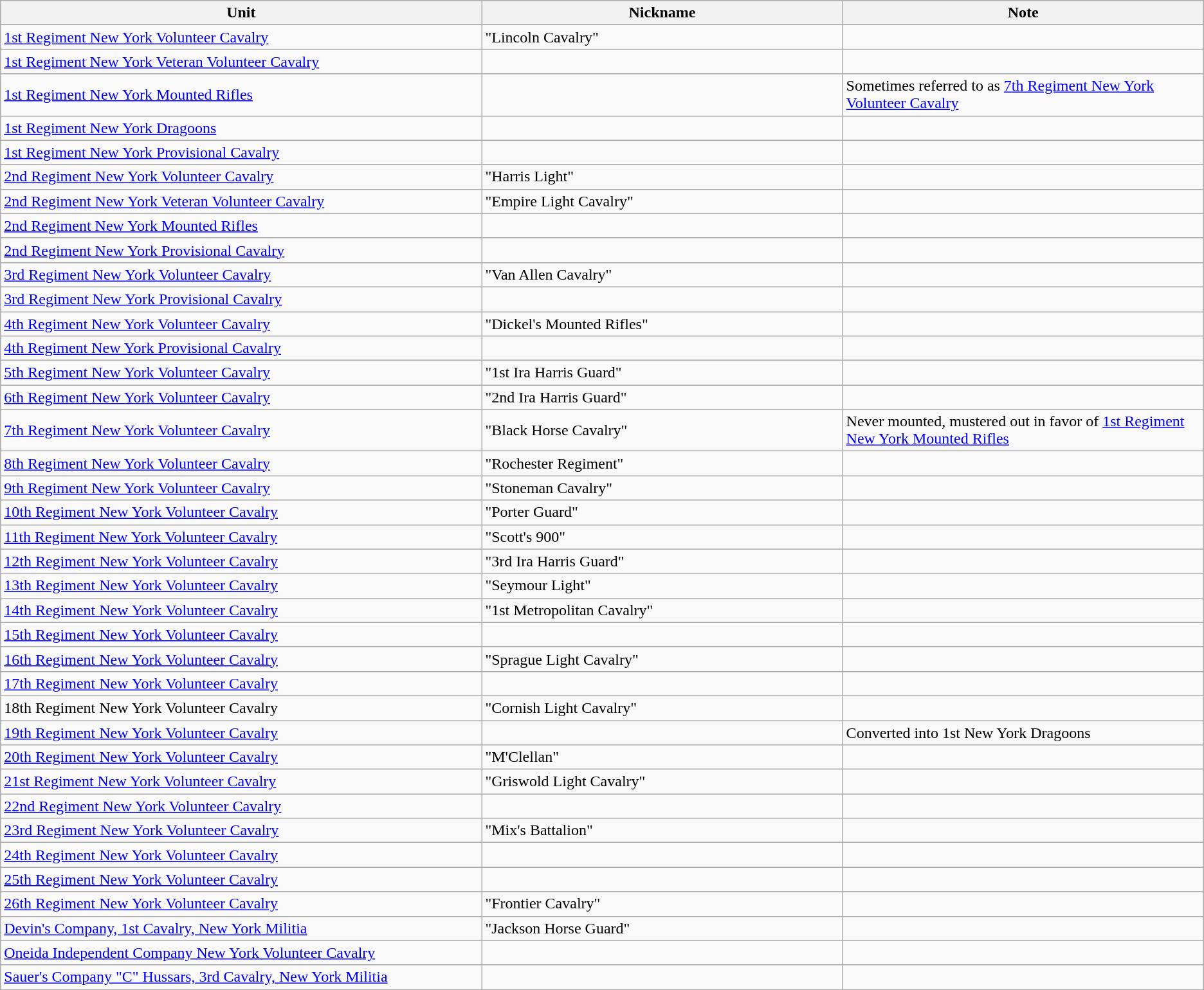<table class="wikitable sortable">
<tr>
<th width="40%">Unit</th>
<th width="30%">Nickname</th>
<th width="30%">Note</th>
</tr>
<tr>
<td><a href='#'>1st Regiment New York Volunteer Cavalry</a></td>
<td>"Lincoln Cavalry"</td>
<td></td>
</tr>
<tr>
<td><a href='#'>1st Regiment New York Veteran Volunteer Cavalry</a></td>
<td></td>
<td></td>
</tr>
<tr>
<td><a href='#'>1st Regiment New York Mounted Rifles</a></td>
<td></td>
<td>Sometimes referred to as <a href='#'>7th Regiment New York Volunteer Cavalry</a></td>
</tr>
<tr>
<td><a href='#'>1st Regiment New York Dragoons</a></td>
<td></td>
<td></td>
</tr>
<tr>
<td><a href='#'>1st Regiment New York Provisional Cavalry</a></td>
<td></td>
<td></td>
</tr>
<tr>
<td><a href='#'>2nd Regiment New York Volunteer Cavalry</a></td>
<td>"Harris Light"</td>
<td></td>
</tr>
<tr>
<td><a href='#'>2nd Regiment New York Veteran Volunteer Cavalry</a></td>
<td>"Empire Light Cavalry"</td>
<td></td>
</tr>
<tr>
<td><a href='#'>2nd Regiment New York Mounted Rifles</a></td>
<td></td>
<td></td>
</tr>
<tr>
<td><a href='#'>2nd Regiment New York Provisional Cavalry</a></td>
<td></td>
<td></td>
</tr>
<tr>
<td><a href='#'>3rd Regiment New York Volunteer Cavalry</a></td>
<td>"Van Allen Cavalry"</td>
<td></td>
</tr>
<tr>
<td><a href='#'>3rd Regiment New York Provisional Cavalry</a></td>
<td></td>
<td></td>
</tr>
<tr>
<td><a href='#'>4th Regiment New York Volunteer Cavalry</a></td>
<td>"Dickel's Mounted Rifles"</td>
<td></td>
</tr>
<tr>
<td><a href='#'>4th Regiment New York Provisional Cavalry</a></td>
<td></td>
<td></td>
</tr>
<tr>
<td><a href='#'>5th Regiment New York Volunteer Cavalry</a></td>
<td>"1st Ira Harris Guard"</td>
<td></td>
</tr>
<tr>
<td><a href='#'>6th Regiment New York Volunteer Cavalry</a></td>
<td>"2nd Ira Harris Guard"</td>
<td></td>
</tr>
<tr>
<td><a href='#'>7th Regiment New York Volunteer Cavalry</a></td>
<td>"Black Horse Cavalry"</td>
<td>Never mounted, mustered out in favor of <a href='#'>1st Regiment New York Mounted Rifles</a></td>
</tr>
<tr>
<td><a href='#'>8th Regiment New York Volunteer Cavalry</a></td>
<td>"Rochester Regiment"</td>
<td></td>
</tr>
<tr>
<td><a href='#'>9th Regiment New York Volunteer Cavalry</a></td>
<td>"Stoneman Cavalry"</td>
<td></td>
</tr>
<tr>
<td><a href='#'>10th Regiment New York Volunteer Cavalry</a></td>
<td>"Porter Guard"</td>
<td></td>
</tr>
<tr>
<td><a href='#'>11th Regiment New York Volunteer Cavalry</a></td>
<td>"Scott's 900"</td>
<td></td>
</tr>
<tr>
<td><a href='#'>12th Regiment New York Volunteer Cavalry</a></td>
<td>"3rd Ira Harris Guard"</td>
<td></td>
</tr>
<tr>
<td><a href='#'>13th Regiment New York Volunteer Cavalry</a></td>
<td>"Seymour Light"</td>
<td></td>
</tr>
<tr>
<td><a href='#'>14th Regiment New York Volunteer Cavalry</a></td>
<td>"1st Metropolitan Cavalry"</td>
<td></td>
</tr>
<tr>
<td><a href='#'>15th Regiment New York Volunteer Cavalry</a></td>
<td></td>
<td></td>
</tr>
<tr>
<td><a href='#'>16th Regiment New York Volunteer Cavalry</a></td>
<td>"Sprague Light Cavalry"</td>
<td></td>
</tr>
<tr>
<td><a href='#'>17th Regiment New York Volunteer Cavalry</a></td>
<td></td>
<td></td>
</tr>
<tr>
<td>18th Regiment New York Volunteer Cavalry</td>
<td>"Cornish Light Cavalry"</td>
<td></td>
</tr>
<tr>
<td><a href='#'>19th Regiment New York Volunteer Cavalry</a></td>
<td></td>
<td>Converted into 1st New York Dragoons</td>
</tr>
<tr>
<td><a href='#'>20th Regiment New York Volunteer Cavalry</a></td>
<td>"M'Clellan"</td>
<td></td>
</tr>
<tr>
<td><a href='#'>21st Regiment New York Volunteer Cavalry</a></td>
<td>"Griswold Light Cavalry"</td>
<td></td>
</tr>
<tr>
<td><a href='#'>22nd Regiment New York Volunteer Cavalry</a></td>
<td></td>
<td></td>
</tr>
<tr>
<td><a href='#'>23rd Regiment New York Volunteer Cavalry</a></td>
<td>"Mix's Battalion"</td>
<td></td>
</tr>
<tr>
<td><a href='#'>24th Regiment New York Volunteer Cavalry</a></td>
<td></td>
<td></td>
</tr>
<tr>
<td><a href='#'>25th Regiment New York Volunteer Cavalry</a></td>
<td></td>
<td></td>
</tr>
<tr>
<td><a href='#'>26th Regiment New York Volunteer Cavalry</a></td>
<td>"Frontier Cavalry"</td>
<td></td>
</tr>
<tr>
<td><a href='#'>Devin's Company, 1st Cavalry, New York Militia</a></td>
<td>"Jackson Horse Guard"</td>
<td></td>
</tr>
<tr>
<td><a href='#'>Oneida Independent Company New York Volunteer Cavalry</a></td>
<td></td>
<td></td>
</tr>
<tr>
<td><a href='#'>Sauer's Company "C" Hussars, 3rd Cavalry, New York Militia</a></td>
<td></td>
<td></td>
</tr>
<tr>
</tr>
</table>
